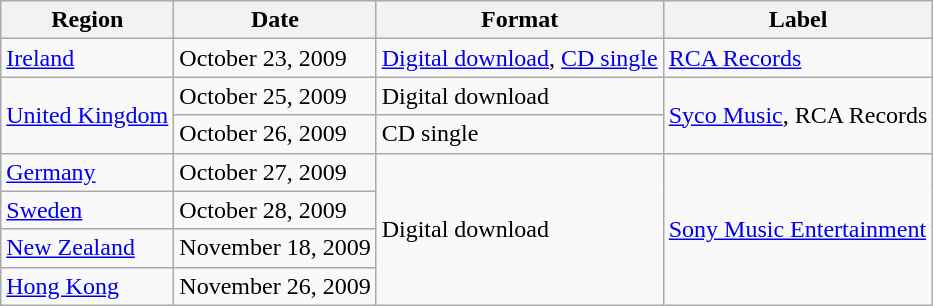<table class="wikitable">
<tr>
<th>Region</th>
<th>Date</th>
<th>Format</th>
<th>Label</th>
</tr>
<tr>
<td><a href='#'>Ireland</a></td>
<td>October 23, 2009</td>
<td><a href='#'>Digital download</a>, <a href='#'>CD single</a></td>
<td><a href='#'>RCA Records</a></td>
</tr>
<tr>
<td rowspan="2"><a href='#'>United Kingdom</a></td>
<td>October 25, 2009</td>
<td>Digital download</td>
<td rowspan="2"><a href='#'>Syco Music</a>, RCA Records</td>
</tr>
<tr>
<td>October 26, 2009</td>
<td>CD single</td>
</tr>
<tr>
<td><a href='#'>Germany</a></td>
<td>October 27, 2009</td>
<td rowspan="4">Digital download</td>
<td rowspan="4"><a href='#'>Sony Music Entertainment</a></td>
</tr>
<tr>
<td><a href='#'>Sweden</a></td>
<td>October 28, 2009</td>
</tr>
<tr>
<td><a href='#'>New Zealand</a></td>
<td>November 18, 2009</td>
</tr>
<tr>
<td><a href='#'>Hong Kong</a></td>
<td>November 26, 2009</td>
</tr>
</table>
